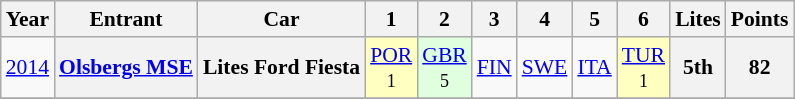<table class="wikitable" border="1" style="text-align:center; font-size:90%;">
<tr valign="top">
<th>Year</th>
<th>Entrant</th>
<th>Car</th>
<th>1</th>
<th>2</th>
<th>3</th>
<th>4</th>
<th>5</th>
<th>6</th>
<th>Lites</th>
<th>Points</th>
</tr>
<tr>
<td><a href='#'>2014</a></td>
<th><a href='#'>Olsbergs MSE</a></th>
<th>Lites Ford Fiesta</th>
<td style="background:#FFFFBF;"><a href='#'>POR</a><br><small>1</small></td>
<td style="background:#DFFFDF;"><a href='#'>GBR</a><br><small>5</small></td>
<td><a href='#'>FIN</a><br></td>
<td><a href='#'>SWE</a><br></td>
<td><a href='#'>ITA</a><br></td>
<td style="background:#FFFFBF;"><a href='#'>TUR</a><br><small>1</small></td>
<th>5th</th>
<th>82</th>
</tr>
<tr>
</tr>
</table>
